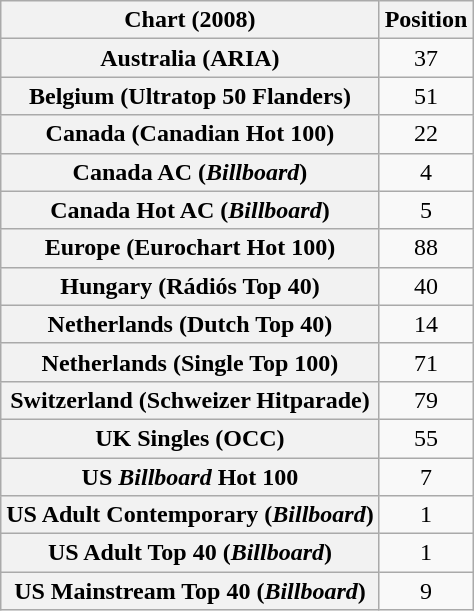<table class="wikitable sortable plainrowheaders" style="text-align:center">
<tr>
<th>Chart (2008)</th>
<th>Position</th>
</tr>
<tr>
<th scope="row">Australia (ARIA)</th>
<td>37</td>
</tr>
<tr>
<th scope="row">Belgium (Ultratop 50 Flanders)</th>
<td>51</td>
</tr>
<tr>
<th scope="row">Canada (Canadian Hot 100)</th>
<td>22</td>
</tr>
<tr>
<th scope="row">Canada AC (<em>Billboard</em>)</th>
<td>4</td>
</tr>
<tr>
<th scope="row">Canada Hot AC (<em>Billboard</em>)</th>
<td>5</td>
</tr>
<tr>
<th scope="row">Europe (Eurochart Hot 100)</th>
<td>88</td>
</tr>
<tr>
<th scope="row">Hungary (Rádiós Top 40)</th>
<td>40</td>
</tr>
<tr>
<th scope="row">Netherlands (Dutch Top 40)</th>
<td>14</td>
</tr>
<tr>
<th scope="row">Netherlands (Single Top 100)</th>
<td>71</td>
</tr>
<tr>
<th scope="row">Switzerland (Schweizer Hitparade)</th>
<td>79</td>
</tr>
<tr>
<th scope="row">UK Singles (OCC)</th>
<td>55</td>
</tr>
<tr>
<th scope="row">US <em>Billboard</em> Hot 100</th>
<td>7</td>
</tr>
<tr>
<th scope="row">US Adult Contemporary (<em>Billboard</em>)</th>
<td>1</td>
</tr>
<tr>
<th scope="row">US Adult Top 40 (<em>Billboard</em>)</th>
<td>1</td>
</tr>
<tr>
<th scope="row">US Mainstream Top 40 (<em>Billboard</em>)</th>
<td>9</td>
</tr>
</table>
